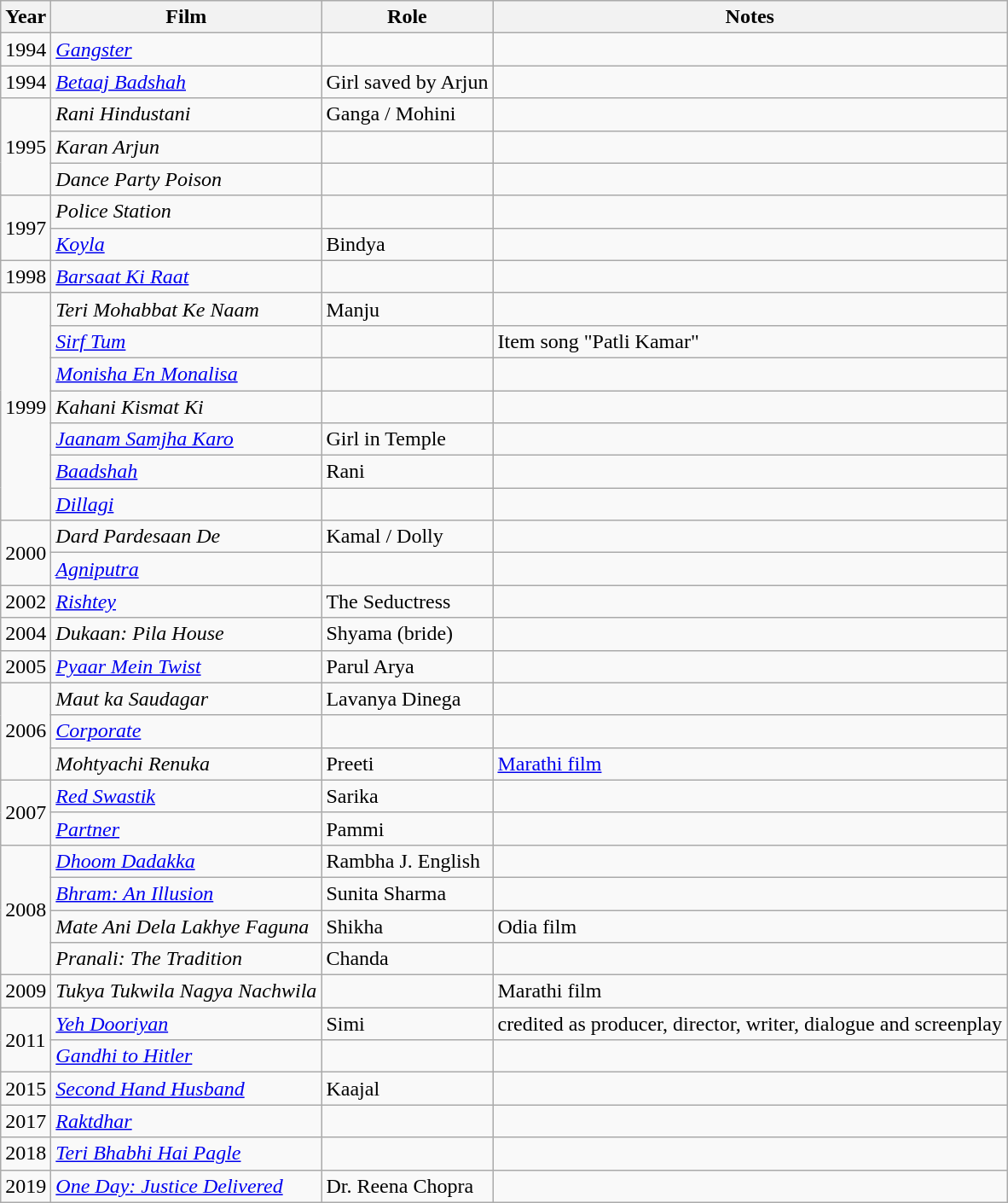<table class="wikitable">
<tr>
<th>Year</th>
<th>Film</th>
<th>Role</th>
<th>Notes</th>
</tr>
<tr>
<td>1994</td>
<td><em><a href='#'>Gangster</a></em></td>
<td></td>
<td></td>
</tr>
<tr>
<td>1994</td>
<td><em><a href='#'>Betaaj Badshah</a></em></td>
<td>Girl saved by Arjun</td>
<td></td>
</tr>
<tr>
<td rowspan="3">1995</td>
<td><em>Rani Hindustani</em></td>
<td>Ganga / Mohini</td>
<td></td>
</tr>
<tr>
<td><em>Karan Arjun</em></td>
<td></td>
<td></td>
</tr>
<tr>
<td><em>Dance Party Poison</em></td>
<td></td>
<td></td>
</tr>
<tr>
<td rowspan="2">1997</td>
<td><em>Police Station</em></td>
<td></td>
<td></td>
</tr>
<tr>
<td><em><a href='#'>Koyla</a></em></td>
<td>Bindya</td>
<td></td>
</tr>
<tr>
<td>1998</td>
<td><em><a href='#'>Barsaat Ki Raat</a></em></td>
<td></td>
<td></td>
</tr>
<tr>
<td rowspan="7">1999</td>
<td><em>Teri Mohabbat Ke Naam</em></td>
<td>Manju</td>
<td></td>
</tr>
<tr>
<td><em><a href='#'>Sirf Tum</a></em></td>
<td></td>
<td>Item song "Patli Kamar"</td>
</tr>
<tr>
<td><em><a href='#'>Monisha En Monalisa</a></em></td>
<td></td>
<td></td>
</tr>
<tr>
<td><em>Kahani Kismat Ki</em></td>
<td></td>
<td></td>
</tr>
<tr>
<td><em><a href='#'>Jaanam Samjha Karo</a></em></td>
<td>Girl in Temple</td>
<td></td>
</tr>
<tr>
<td><em><a href='#'>Baadshah</a></em></td>
<td>Rani</td>
<td></td>
</tr>
<tr>
<td><em><a href='#'>Dillagi</a></em></td>
<td></td>
<td></td>
</tr>
<tr>
<td rowspan="2">2000</td>
<td><em>Dard Pardesaan De</em></td>
<td>Kamal / Dolly</td>
<td></td>
</tr>
<tr>
<td><em><a href='#'>Agniputra</a></em></td>
<td></td>
<td></td>
</tr>
<tr>
<td>2002</td>
<td><em><a href='#'>Rishtey</a></em></td>
<td>The Seductress</td>
<td></td>
</tr>
<tr>
<td>2004</td>
<td><em>Dukaan: Pila House</em></td>
<td>Shyama (bride)</td>
<td></td>
</tr>
<tr>
<td>2005</td>
<td><em><a href='#'>Pyaar Mein Twist</a></em></td>
<td>Parul Arya</td>
<td></td>
</tr>
<tr>
<td rowspan="3">2006</td>
<td><em>Maut ka Saudagar</em></td>
<td>Lavanya Dinega</td>
<td></td>
</tr>
<tr>
<td><em><a href='#'>Corporate</a></em></td>
<td></td>
<td></td>
</tr>
<tr>
<td><em>Mohtyachi Renuka</em></td>
<td>Preeti</td>
<td><a href='#'>Marathi film</a></td>
</tr>
<tr>
<td rowspan="2">2007</td>
<td><em><a href='#'>Red Swastik</a></em></td>
<td>Sarika</td>
<td></td>
</tr>
<tr>
<td><em><a href='#'>Partner</a></em></td>
<td>Pammi</td>
<td></td>
</tr>
<tr>
<td rowspan="4">2008</td>
<td><em><a href='#'>Dhoom Dadakka</a></em></td>
<td>Rambha J. English</td>
<td></td>
</tr>
<tr>
<td><em><a href='#'>Bhram: An Illusion</a></em></td>
<td>Sunita Sharma</td>
<td></td>
</tr>
<tr>
<td><em>Mate Ani Dela Lakhye Faguna</em></td>
<td>Shikha</td>
<td>Odia film</td>
</tr>
<tr>
<td><em>Pranali: The Tradition</em></td>
<td>Chanda</td>
<td></td>
</tr>
<tr>
<td>2009</td>
<td><em>Tukya Tukwila Nagya Nachwila</em></td>
<td></td>
<td>Marathi film</td>
</tr>
<tr>
<td rowspan="2">2011</td>
<td><em><a href='#'>Yeh Dooriyan</a></em></td>
<td>Simi</td>
<td>credited as producer, director, writer, dialogue and screenplay</td>
</tr>
<tr>
<td><em><a href='#'>Gandhi to Hitler</a></em></td>
<td></td>
<td></td>
</tr>
<tr>
<td>2015</td>
<td><em><a href='#'>Second Hand Husband</a></em></td>
<td>Kaajal</td>
<td></td>
</tr>
<tr>
<td>2017</td>
<td><em><a href='#'>Raktdhar</a></em></td>
<td></td>
<td></td>
</tr>
<tr>
<td>2018</td>
<td><em><a href='#'>Teri Bhabhi Hai Pagle</a></em></td>
<td></td>
<td></td>
</tr>
<tr>
<td>2019</td>
<td><em><a href='#'>One Day: Justice Delivered</a></em></td>
<td>Dr. Reena Chopra</td>
<td></td>
</tr>
</table>
